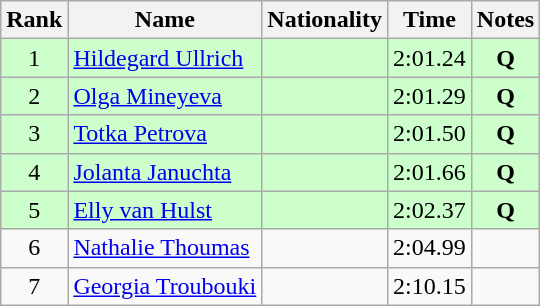<table class="wikitable sortable" style="text-align:center">
<tr>
<th>Rank</th>
<th>Name</th>
<th>Nationality</th>
<th>Time</th>
<th>Notes</th>
</tr>
<tr bgcolor=ccffcc>
<td>1</td>
<td align=left><a href='#'>Hildegard Ullrich</a></td>
<td align=left></td>
<td>2:01.24</td>
<td><strong>Q</strong></td>
</tr>
<tr bgcolor=ccffcc>
<td>2</td>
<td align=left><a href='#'>Olga Mineyeva</a></td>
<td align=left></td>
<td>2:01.29</td>
<td><strong>Q</strong></td>
</tr>
<tr bgcolor=ccffcc>
<td>3</td>
<td align=left><a href='#'>Totka Petrova</a></td>
<td align=left></td>
<td>2:01.50</td>
<td><strong>Q</strong></td>
</tr>
<tr bgcolor=ccffcc>
<td>4</td>
<td align=left><a href='#'>Jolanta Januchta</a></td>
<td align=left></td>
<td>2:01.66</td>
<td><strong>Q</strong></td>
</tr>
<tr bgcolor=ccffcc>
<td>5</td>
<td align=left><a href='#'>Elly van Hulst</a></td>
<td align=left></td>
<td>2:02.37</td>
<td><strong>Q</strong></td>
</tr>
<tr>
<td>6</td>
<td align=left><a href='#'>Nathalie Thoumas</a></td>
<td align=left></td>
<td>2:04.99</td>
<td></td>
</tr>
<tr>
<td>7</td>
<td align=left><a href='#'>Georgia Troubouki</a></td>
<td align=left></td>
<td>2:10.15</td>
<td></td>
</tr>
</table>
